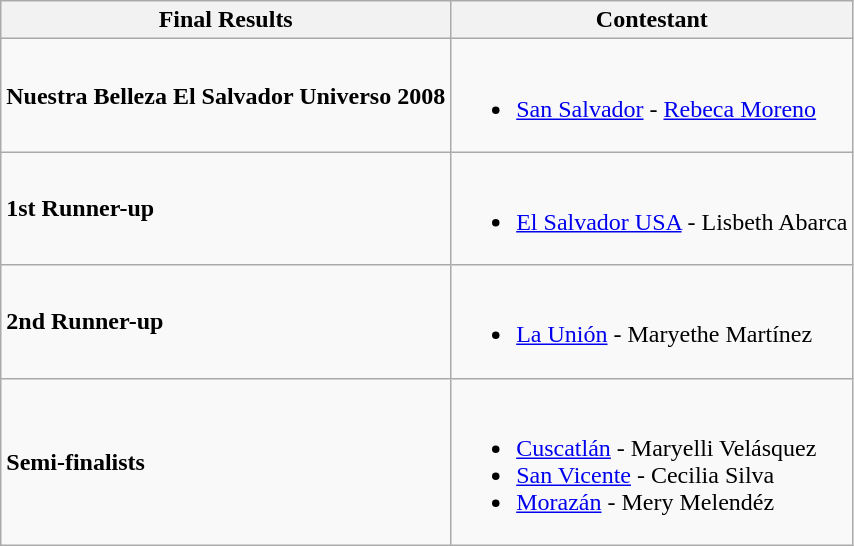<table class="wikitable">
<tr>
<th>Final Results</th>
<th>Contestant</th>
</tr>
<tr>
<td><strong>Nuestra Belleza El Salvador Universo 2008</strong></td>
<td><br><ul><li><a href='#'>San Salvador</a> - <a href='#'>Rebeca Moreno</a></li></ul></td>
</tr>
<tr>
<td><strong>1st Runner-up</strong></td>
<td><br><ul><li><a href='#'>El Salvador USA</a> - Lisbeth Abarca</li></ul></td>
</tr>
<tr>
<td><strong>2nd Runner-up</strong></td>
<td><br><ul><li><a href='#'>La Unión</a> - Maryethe Martínez</li></ul></td>
</tr>
<tr>
<td><strong>Semi-finalists</strong></td>
<td><br><ul><li><a href='#'>Cuscatlán</a> - Maryelli Velásquez</li><li><a href='#'>San Vicente</a> - Cecilia Silva</li><li><a href='#'>Morazán</a> - Mery Melendéz</li></ul></td>
</tr>
</table>
